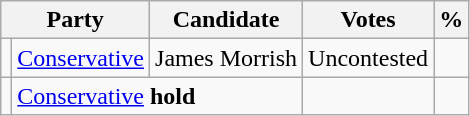<table class="wikitable">
<tr>
<th colspan="2">Party</th>
<th>Candidate</th>
<th>Votes</th>
<th>%</th>
</tr>
<tr>
<td></td>
<td><a href='#'>Conservative</a></td>
<td>James Morrish</td>
<td>Uncontested</td>
<td></td>
</tr>
<tr>
<td></td>
<td colspan="2"><a href='#'>Conservative</a> <strong>hold</strong></td>
<td></td>
<td></td>
</tr>
</table>
